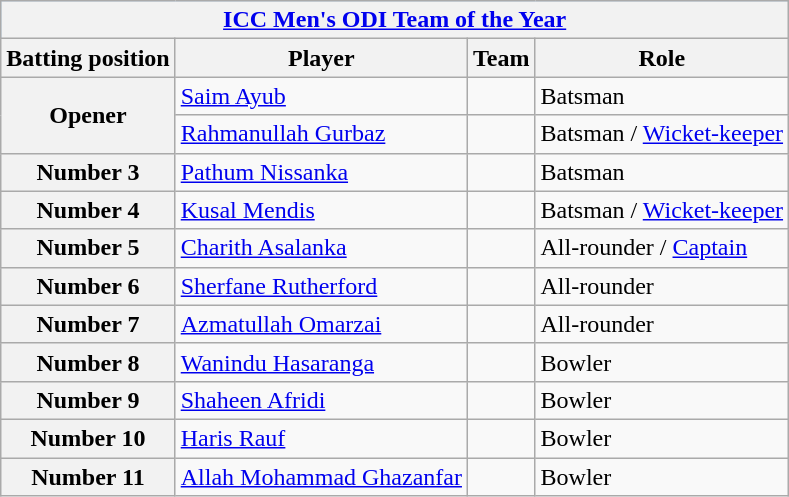<table class="wikitable plainrowheaders">
<tr style="background:#9cf;">
<th colspan="5"><a href='#'>ICC Men's ODI Team of the Year</a></th>
</tr>
<tr>
<th>Batting position</th>
<th>Player</th>
<th>Team</th>
<th>Role</th>
</tr>
<tr>
<th scope=row style=text-align:center; rowspan=2>Opener</th>
<td><a href='#'>Saim Ayub</a></td>
<td></td>
<td>Batsman</td>
</tr>
<tr>
<td><a href='#'>Rahmanullah Gurbaz</a></td>
<td></td>
<td>Batsman / <a href='#'>Wicket-keeper</a></td>
</tr>
<tr>
<th scope=row style=text-align:center;>Number 3</th>
<td><a href='#'>Pathum Nissanka</a></td>
<td></td>
<td>Batsman</td>
</tr>
<tr>
<th scope=row style=text-align:center;>Number 4</th>
<td><a href='#'>Kusal Mendis</a></td>
<td></td>
<td>Batsman / <a href='#'>Wicket-keeper</a></td>
</tr>
<tr>
<th scope=row style=text-align:center;>Number 5</th>
<td><a href='#'>Charith Asalanka</a></td>
<td></td>
<td>All-rounder / <a href='#'>Captain</a></td>
</tr>
<tr>
<th scope=row style=text-align:center;>Number 6</th>
<td><a href='#'>Sherfane Rutherford</a></td>
<td></td>
<td>All-rounder</td>
</tr>
<tr>
<th scope=row style=text-align:center;>Number 7</th>
<td><a href='#'>Azmatullah Omarzai</a></td>
<td></td>
<td>All-rounder</td>
</tr>
<tr>
<th scope=row style=text-align:center;>Number 8</th>
<td><a href='#'>Wanindu Hasaranga</a></td>
<td></td>
<td>Bowler</td>
</tr>
<tr>
<th scope=row style=text-align:center;>Number 9</th>
<td><a href='#'>Shaheen Afridi</a></td>
<td></td>
<td>Bowler</td>
</tr>
<tr>
<th scope=row style=text-align:center;>Number 10</th>
<td><a href='#'>Haris Rauf</a></td>
<td></td>
<td>Bowler</td>
</tr>
<tr>
<th scope=row style=text-align:center;>Number 11</th>
<td><a href='#'>Allah Mohammad Ghazanfar</a></td>
<td></td>
<td>Bowler</td>
</tr>
</table>
